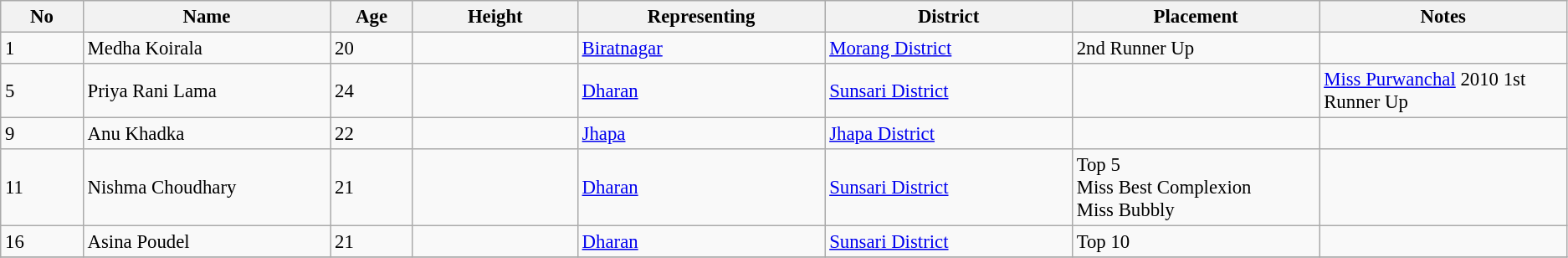<table class="wikitable sortable" style="font-size:95%">
<tr>
<th width="05%">No</th>
<th width="15%">Name</th>
<th width="05%">Age</th>
<th width="10%">Height</th>
<th width="15%">Representing</th>
<th width="15%">District</th>
<th width="15%">Placement</th>
<th width="15%">Notes</th>
</tr>
<tr>
<td>1</td>
<td>Medha Koirala</td>
<td>20</td>
<td></td>
<td><a href='#'>Biratnagar</a></td>
<td><a href='#'>Morang District</a></td>
<td>2nd Runner Up</td>
<td></td>
</tr>
<tr>
<td>5</td>
<td>Priya Rani Lama</td>
<td>24</td>
<td></td>
<td><a href='#'>Dharan</a></td>
<td><a href='#'>Sunsari District</a></td>
<td></td>
<td><a href='#'>Miss Purwanchal</a> 2010 1st Runner Up</td>
</tr>
<tr>
<td>9</td>
<td>Anu Khadka</td>
<td>22</td>
<td></td>
<td><a href='#'>Jhapa</a></td>
<td><a href='#'>Jhapa District</a></td>
<td></td>
<td></td>
</tr>
<tr>
<td>11</td>
<td>Nishma Choudhary</td>
<td>21</td>
<td></td>
<td><a href='#'>Dharan</a></td>
<td><a href='#'>Sunsari District</a></td>
<td>Top 5 <br> Miss Best Complexion <br> Miss Bubbly</td>
<td></td>
</tr>
<tr>
<td>16</td>
<td>Asina Poudel</td>
<td>21</td>
<td></td>
<td><a href='#'>Dharan</a></td>
<td><a href='#'>Sunsari District</a></td>
<td>Top 10</td>
<td></td>
</tr>
<tr>
</tr>
</table>
